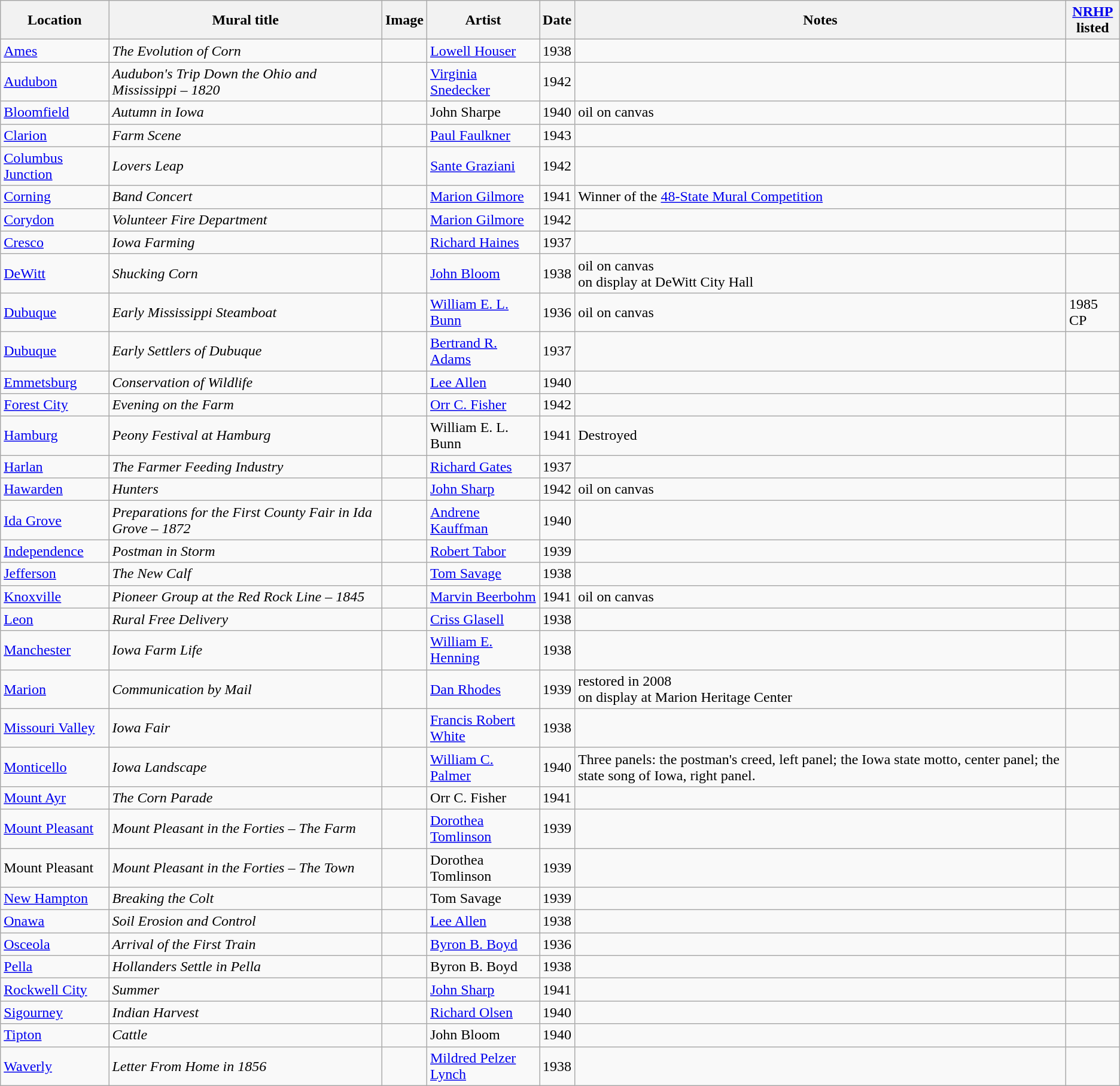<table class="wikitable sortable">
<tr>
<th>Location</th>
<th>Mural title</th>
<th>Image</th>
<th>Artist</th>
<th>Date</th>
<th>Notes</th>
<th><a href='#'>NRHP</a><br>listed</th>
</tr>
<tr>
<td><a href='#'>Ames</a></td>
<td><em>The Evolution of Corn</em></td>
<td></td>
<td><a href='#'>Lowell Houser</a></td>
<td>1938</td>
<td></td>
<td></td>
</tr>
<tr>
<td><a href='#'>Audubon</a></td>
<td><em>Audubon's Trip Down the Ohio and Mississippi – 1820</em></td>
<td></td>
<td><a href='#'>Virginia Snedecker</a></td>
<td>1942</td>
<td></td>
<td></td>
</tr>
<tr>
<td><a href='#'>Bloomfield</a></td>
<td><em>Autumn in Iowa</em></td>
<td></td>
<td>John Sharpe</td>
<td>1940</td>
<td>oil on canvas</td>
<td></td>
</tr>
<tr>
<td><a href='#'>Clarion</a></td>
<td><em>Farm Scene</em></td>
<td></td>
<td><a href='#'>Paul Faulkner</a></td>
<td>1943</td>
<td></td>
<td></td>
</tr>
<tr>
<td><a href='#'>Columbus Junction</a></td>
<td><em>Lovers Leap</em></td>
<td></td>
<td><a href='#'>Sante Graziani</a></td>
<td>1942</td>
<td></td>
<td></td>
</tr>
<tr>
<td><a href='#'>Corning</a></td>
<td><em>Band Concert</em></td>
<td></td>
<td><a href='#'>Marion Gilmore</a></td>
<td>1941</td>
<td>Winner of the <a href='#'>48-State Mural Competition</a></td>
<td></td>
</tr>
<tr>
<td><a href='#'>Corydon</a></td>
<td><em>Volunteer Fire Department</em></td>
<td></td>
<td><a href='#'>Marion Gilmore</a></td>
<td>1942</td>
<td></td>
<td></td>
</tr>
<tr>
<td><a href='#'>Cresco</a></td>
<td><em>Iowa Farming</em></td>
<td></td>
<td><a href='#'>Richard Haines</a></td>
<td>1937</td>
<td></td>
<td></td>
</tr>
<tr>
<td><a href='#'>DeWitt</a></td>
<td><em>Shucking Corn</em></td>
<td></td>
<td><a href='#'>John Bloom</a></td>
<td>1938</td>
<td>oil on canvas<br>on display at DeWitt City Hall</td>
<td></td>
</tr>
<tr>
<td><a href='#'>Dubuque</a></td>
<td><em>Early Mississippi Steamboat</em></td>
<td></td>
<td><a href='#'>William E. L. Bunn</a></td>
<td>1936</td>
<td>oil on canvas</td>
<td>1985 CP</td>
</tr>
<tr>
<td><a href='#'>Dubuque</a></td>
<td><em>Early Settlers of Dubuque</em></td>
<td></td>
<td><a href='#'>Bertrand R. Adams</a></td>
<td>1937</td>
<td></td>
<td></td>
</tr>
<tr>
<td><a href='#'>Emmetsburg</a></td>
<td><em>Conservation of Wildlife</em></td>
<td></td>
<td><a href='#'>Lee Allen</a></td>
<td>1940</td>
<td></td>
<td></td>
</tr>
<tr>
<td><a href='#'>Forest City</a></td>
<td><em>Evening on the Farm</em></td>
<td></td>
<td><a href='#'>Orr C. Fisher</a></td>
<td>1942</td>
<td></td>
<td></td>
</tr>
<tr>
<td><a href='#'>Hamburg</a></td>
<td><em>Peony Festival at Hamburg</em></td>
<td></td>
<td>William E. L. Bunn</td>
<td>1941</td>
<td>Destroyed</td>
<td></td>
</tr>
<tr>
<td><a href='#'>Harlan</a></td>
<td><em>The Farmer Feeding Industry</em></td>
<td></td>
<td><a href='#'>Richard Gates</a></td>
<td>1937</td>
<td></td>
<td></td>
</tr>
<tr>
<td><a href='#'>Hawarden</a></td>
<td><em>Hunters</em></td>
<td></td>
<td><a href='#'>John Sharp</a></td>
<td>1942</td>
<td>oil on canvas</td>
<td></td>
</tr>
<tr>
<td><a href='#'>Ida Grove</a></td>
<td><em>Preparations for the First County Fair in Ida Grove – 1872</em></td>
<td></td>
<td><a href='#'>Andrene Kauffman</a></td>
<td>1940</td>
<td></td>
<td></td>
</tr>
<tr>
<td><a href='#'>Independence</a></td>
<td><em>Postman in Storm</em></td>
<td></td>
<td><a href='#'>Robert Tabor</a></td>
<td>1939</td>
<td></td>
<td></td>
</tr>
<tr>
<td><a href='#'>Jefferson</a></td>
<td><em>The New Calf</em></td>
<td></td>
<td><a href='#'>Tom Savage</a></td>
<td>1938</td>
<td></td>
<td></td>
</tr>
<tr>
<td><a href='#'>Knoxville</a></td>
<td><em>Pioneer Group at the Red Rock Line – 1845</em></td>
<td></td>
<td><a href='#'>Marvin Beerbohm</a></td>
<td>1941</td>
<td>oil on canvas</td>
<td></td>
</tr>
<tr>
<td><a href='#'>Leon</a></td>
<td><em>Rural Free Delivery</em></td>
<td></td>
<td><a href='#'>Criss Glasell</a></td>
<td>1938</td>
<td></td>
<td></td>
</tr>
<tr>
<td><a href='#'>Manchester</a></td>
<td><em>Iowa Farm Life</em></td>
<td></td>
<td><a href='#'>William E. Henning</a></td>
<td>1938</td>
<td></td>
<td></td>
</tr>
<tr>
<td><a href='#'>Marion</a></td>
<td><em>Communication by Mail</em></td>
<td></td>
<td><a href='#'>Dan Rhodes</a></td>
<td>1939</td>
<td>restored in 2008 <br> on display at Marion Heritage Center</td>
<td></td>
</tr>
<tr>
<td><a href='#'>Missouri Valley</a></td>
<td><em>Iowa Fair</em></td>
<td></td>
<td><a href='#'>Francis Robert White</a></td>
<td>1938</td>
<td></td>
<td></td>
</tr>
<tr>
<td><a href='#'>Monticello</a></td>
<td><em>Iowa Landscape</em></td>
<td>    </td>
<td><a href='#'>William C. Palmer</a></td>
<td>1940</td>
<td>Three panels: the postman's creed, left panel; the Iowa state motto, center panel; the state song of Iowa, right panel.</td>
<td></td>
</tr>
<tr>
<td><a href='#'>Mount Ayr</a></td>
<td><em>The Corn Parade</em></td>
<td></td>
<td>Orr C. Fisher</td>
<td>1941</td>
<td></td>
<td></td>
</tr>
<tr>
<td><a href='#'>Mount Pleasant</a></td>
<td><em>Mount Pleasant in the Forties – The Farm</em></td>
<td></td>
<td><a href='#'>Dorothea Tomlinson</a></td>
<td>1939</td>
<td></td>
<td></td>
</tr>
<tr>
<td>Mount Pleasant</td>
<td><em>Mount Pleasant in the Forties – The Town</em></td>
<td></td>
<td>Dorothea Tomlinson</td>
<td>1939</td>
<td></td>
<td></td>
</tr>
<tr>
<td><a href='#'>New Hampton</a></td>
<td><em>Breaking the Colt</em></td>
<td></td>
<td>Tom Savage</td>
<td>1939</td>
<td></td>
<td></td>
</tr>
<tr>
<td><a href='#'>Onawa</a></td>
<td><em>Soil Erosion and Control</em></td>
<td></td>
<td><a href='#'>Lee Allen</a></td>
<td>1938</td>
<td></td>
<td></td>
</tr>
<tr>
<td><a href='#'>Osceola</a></td>
<td><em>Arrival of the First Train</em></td>
<td></td>
<td><a href='#'>Byron B. Boyd</a></td>
<td>1936</td>
<td></td>
<td></td>
</tr>
<tr>
<td><a href='#'>Pella</a></td>
<td><em>Hollanders Settle in Pella</em></td>
<td></td>
<td>Byron B. Boyd</td>
<td>1938</td>
<td></td>
<td></td>
</tr>
<tr>
<td><a href='#'>Rockwell City</a></td>
<td><em>Summer</em></td>
<td></td>
<td><a href='#'>John Sharp</a></td>
<td>1941</td>
<td></td>
<td></td>
</tr>
<tr>
<td><a href='#'>Sigourney</a></td>
<td><em>Indian Harvest</em></td>
<td></td>
<td><a href='#'>Richard Olsen</a></td>
<td>1940</td>
<td></td>
<td></td>
</tr>
<tr>
<td><a href='#'>Tipton</a></td>
<td><em>Cattle</em></td>
<td></td>
<td>John Bloom</td>
<td>1940</td>
<td></td>
<td></td>
</tr>
<tr>
<td><a href='#'>Waverly</a></td>
<td><em>Letter From Home in 1856</em></td>
<td></td>
<td><a href='#'>Mildred Pelzer Lynch</a></td>
<td>1938</td>
<td></td>
<td></td>
</tr>
</table>
